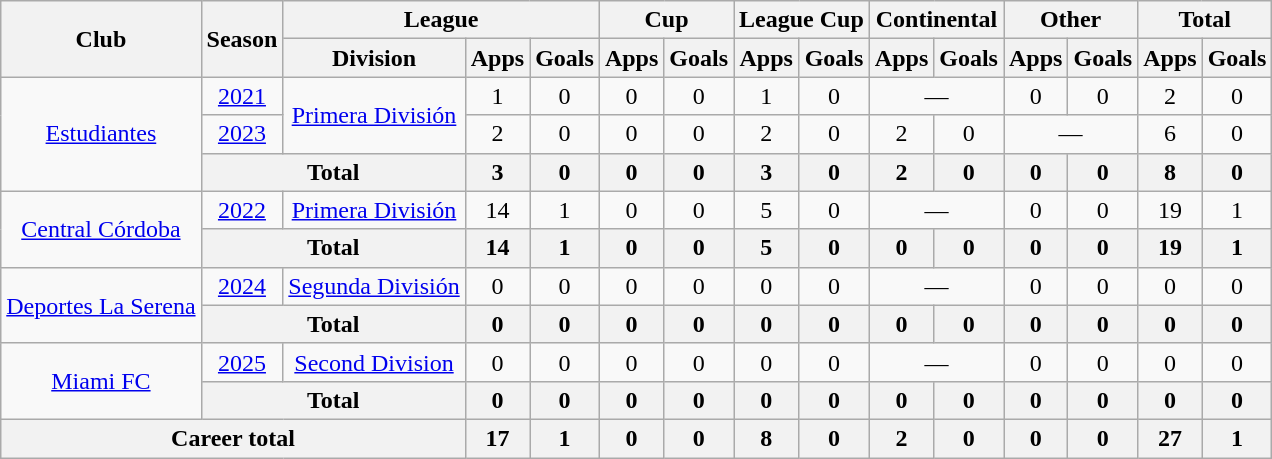<table class="wikitable" style="text-align:center">
<tr>
<th rowspan="2">Club</th>
<th rowspan="2">Season</th>
<th colspan="3">League</th>
<th colspan="2">Cup</th>
<th colspan="2">League Cup</th>
<th colspan="2">Continental</th>
<th colspan="2">Other</th>
<th colspan="2">Total</th>
</tr>
<tr>
<th>Division</th>
<th>Apps</th>
<th>Goals</th>
<th>Apps</th>
<th>Goals</th>
<th>Apps</th>
<th>Goals</th>
<th>Apps</th>
<th>Goals</th>
<th>Apps</th>
<th>Goals</th>
<th>Apps</th>
<th>Goals</th>
</tr>
<tr>
<td rowspan="3"><a href='#'>Estudiantes</a></td>
<td><a href='#'>2021</a></td>
<td rowspan="2"><a href='#'>Primera División</a></td>
<td>1</td>
<td>0</td>
<td>0</td>
<td>0</td>
<td>1</td>
<td>0</td>
<td colspan="2">—</td>
<td>0</td>
<td>0</td>
<td>2</td>
<td>0</td>
</tr>
<tr>
<td><a href='#'>2023</a></td>
<td>2</td>
<td>0</td>
<td>0</td>
<td>0</td>
<td>2</td>
<td>0</td>
<td>2</td>
<td>0</td>
<td colspan="2">—</td>
<td>6</td>
<td>0</td>
</tr>
<tr>
<th colspan="2">Total</th>
<th>3</th>
<th>0</th>
<th>0</th>
<th>0</th>
<th>3</th>
<th>0</th>
<th>2</th>
<th>0</th>
<th>0</th>
<th>0</th>
<th>8</th>
<th>0</th>
</tr>
<tr>
<td rowspan="2"><a href='#'>Central Córdoba</a></td>
<td><a href='#'>2022</a></td>
<td rowspan="1"><a href='#'>Primera División</a></td>
<td>14</td>
<td>1</td>
<td>0</td>
<td>0</td>
<td>5</td>
<td>0</td>
<td colspan="2">—</td>
<td>0</td>
<td>0</td>
<td>19</td>
<td>1</td>
</tr>
<tr>
<th colspan="2">Total</th>
<th>14</th>
<th>1</th>
<th>0</th>
<th>0</th>
<th>5</th>
<th>0</th>
<th>0</th>
<th>0</th>
<th>0</th>
<th>0</th>
<th>19</th>
<th>1</th>
</tr>
<tr>
<td rowspan="2"><a href='#'>Deportes La Serena</a></td>
<td><a href='#'>2024</a></td>
<td rowspan="1"><a href='#'>Segunda División</a></td>
<td>0</td>
<td>0</td>
<td>0</td>
<td>0</td>
<td>0</td>
<td>0</td>
<td colspan="2">—</td>
<td>0</td>
<td>0</td>
<td>0</td>
<td>0</td>
</tr>
<tr>
<th colspan="2">Total</th>
<th>0</th>
<th>0</th>
<th>0</th>
<th>0</th>
<th>0</th>
<th>0</th>
<th>0</th>
<th>0</th>
<th>0</th>
<th>0</th>
<th>0</th>
<th>0</th>
</tr>
<tr>
<td rowspan="2"><a href='#'>Miami FC</a></td>
<td><a href='#'>2025</a></td>
<td rowspan="1"><a href='#'>Second Division</a></td>
<td>0</td>
<td>0</td>
<td>0</td>
<td>0</td>
<td>0</td>
<td>0</td>
<td colspan="2">—</td>
<td>0</td>
<td>0</td>
<td>0</td>
<td>0</td>
</tr>
<tr>
<th colspan="2">Total</th>
<th>0</th>
<th>0</th>
<th>0</th>
<th>0</th>
<th>0</th>
<th>0</th>
<th>0</th>
<th>0</th>
<th>0</th>
<th>0</th>
<th>0</th>
<th>0</th>
</tr>
<tr>
<th colspan="3">Career total</th>
<th>17</th>
<th>1</th>
<th>0</th>
<th>0</th>
<th>8</th>
<th>0</th>
<th>2</th>
<th>0</th>
<th>0</th>
<th>0</th>
<th>27</th>
<th>1</th>
</tr>
</table>
